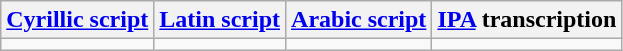<table class="wikitable">
<tr>
<th><a href='#'>Cyrillic script</a></th>
<th><a href='#'>Latin script</a></th>
<th><a href='#'>Arabic script</a></th>
<th><a href='#'>IPA</a> transcription</th>
</tr>
<tr style="vertical-align:top; white-space:nowrap; text-align:center;">
<td></td>
<td></td>
<td dir="rtl"></td>
<td></td>
</tr>
</table>
